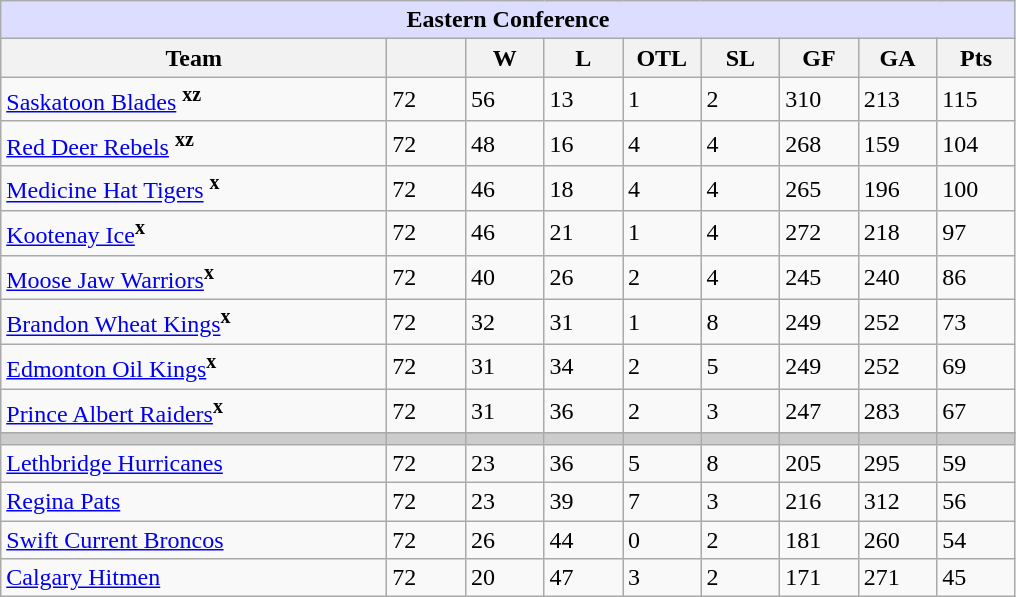<table class="wikitable">
<tr>
<th colspan="9" style="background-color: #DDDDFF;"><strong>Eastern Conference</strong></th>
</tr>
<tr>
<th width=250>Team</th>
<th width=45></th>
<th width=45>W</th>
<th width=45>L</th>
<th width=45>OTL</th>
<th width=45>SL</th>
<th width=45>GF</th>
<th width=45>GA</th>
<th width=45>Pts</th>
</tr>
<tr>
<td><a href='#'>Saskatoon Blades</a> <sup><strong>xz</strong></sup></td>
<td>72</td>
<td>56</td>
<td>13</td>
<td>1</td>
<td>2</td>
<td>310</td>
<td>213</td>
<td>115</td>
</tr>
<tr>
<td><a href='#'>Red Deer Rebels</a> <sup><strong>xz</strong></sup></td>
<td>72</td>
<td>48</td>
<td>16</td>
<td>4</td>
<td>4</td>
<td>268</td>
<td>159</td>
<td>104</td>
</tr>
<tr>
<td><a href='#'>Medicine Hat Tigers</a> <sup><strong>x</strong></sup></td>
<td>72</td>
<td>46</td>
<td>18</td>
<td>4</td>
<td>4</td>
<td>265</td>
<td>196</td>
<td>100</td>
</tr>
<tr>
<td><a href='#'>Kootenay Ice</a><sup><strong>x</strong></sup></td>
<td>72</td>
<td>46</td>
<td>21</td>
<td>1</td>
<td>4</td>
<td>272</td>
<td>218</td>
<td>97</td>
</tr>
<tr>
<td><a href='#'>Moose Jaw Warriors</a><sup><strong>x</strong></sup></td>
<td>72</td>
<td>40</td>
<td>26</td>
<td>2</td>
<td>4</td>
<td>245</td>
<td>240</td>
<td>86</td>
</tr>
<tr>
<td><a href='#'>Brandon Wheat Kings</a><sup><strong>x</strong></sup></td>
<td>72</td>
<td>32</td>
<td>31</td>
<td>1</td>
<td>8</td>
<td>249</td>
<td>252</td>
<td>73</td>
</tr>
<tr>
<td><a href='#'>Edmonton Oil Kings</a><sup><strong>x</strong></sup></td>
<td>72</td>
<td>31</td>
<td>34</td>
<td>2</td>
<td>5</td>
<td>249</td>
<td>252</td>
<td>69</td>
</tr>
<tr>
<td><a href='#'>Prince Albert Raiders</a><sup><strong>x</strong></sup></td>
<td>72</td>
<td>31</td>
<td>36</td>
<td>2</td>
<td>3</td>
<td>247</td>
<td>283</td>
<td>67</td>
</tr>
<tr>
</tr>
<tr style="background-color:#cccccc;">
<td></td>
<td></td>
<td></td>
<td></td>
<td></td>
<td></td>
<td></td>
<td></td>
<td></td>
</tr>
<tr>
<td><a href='#'>Lethbridge Hurricanes</a></td>
<td>72</td>
<td>23</td>
<td>36</td>
<td>5</td>
<td>8</td>
<td>205</td>
<td>295</td>
<td>59</td>
</tr>
<tr>
<td><a href='#'>Regina Pats</a></td>
<td>72</td>
<td>23</td>
<td>39</td>
<td>7</td>
<td>3</td>
<td>216</td>
<td>312</td>
<td>56</td>
</tr>
<tr>
<td><a href='#'>Swift Current Broncos</a></td>
<td>72</td>
<td>26</td>
<td>44</td>
<td>0</td>
<td>2</td>
<td>181</td>
<td>260</td>
<td>54</td>
</tr>
<tr>
<td><a href='#'>Calgary Hitmen</a></td>
<td>72</td>
<td>20</td>
<td>47</td>
<td>3</td>
<td>2</td>
<td>171</td>
<td>271</td>
<td>45</td>
</tr>
</table>
